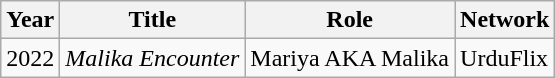<table class="wikitable sortable plainrowheaders">
<tr style="text-align:center;">
<th scope="col">Year</th>
<th scope="col">Title</th>
<th scope="col">Role</th>
<th scope="col">Network</th>
</tr>
<tr>
<td>2022</td>
<td><em>Malika Encounter</em></td>
<td>Mariya AKA Malika</td>
<td>UrduFlix</td>
</tr>
</table>
